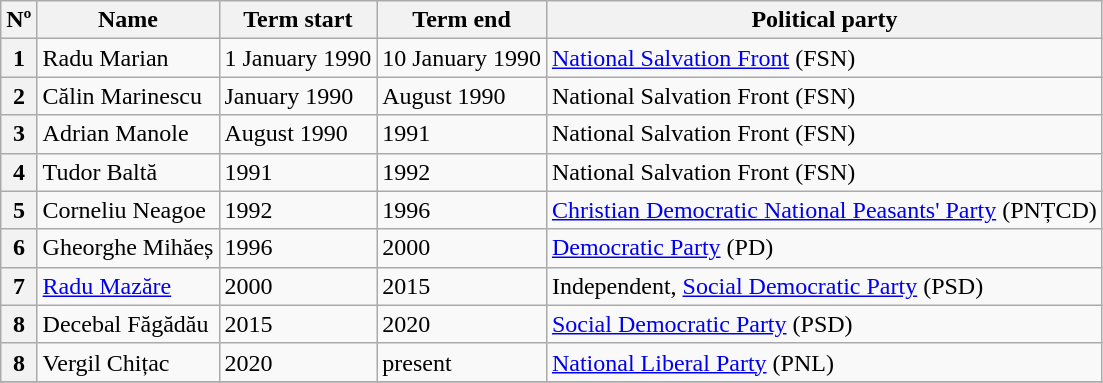<table class="wikitable">
<tr>
<th colspan=1>Nº</th>
<th colspan=1>Name</th>
<th colspan=1>Term start</th>
<th colspan=1>Term end</th>
<th colspan=1>Political party</th>
</tr>
<tr>
<th>1</th>
<td>Radu Marian</td>
<td>1 January 1990</td>
<td>10 January 1990</td>
<td><a href='#'>National Salvation Front</a> (FSN)</td>
</tr>
<tr>
<th>2</th>
<td>Călin Marinescu</td>
<td>January 1990</td>
<td>August 1990</td>
<td>National Salvation Front (FSN)</td>
</tr>
<tr>
<th>3</th>
<td>Adrian Manole</td>
<td>August 1990</td>
<td>1991</td>
<td>National Salvation Front (FSN)</td>
</tr>
<tr>
<th>4</th>
<td>Tudor Baltă</td>
<td>1991</td>
<td>1992</td>
<td>National Salvation Front (FSN)</td>
</tr>
<tr>
<th>5</th>
<td>Corneliu Neagoe</td>
<td>1992</td>
<td>1996</td>
<td><a href='#'>Christian Democratic National Peasants' Party</a> (PNȚCD)</td>
</tr>
<tr>
<th>6</th>
<td>Gheorghe Mihăeș</td>
<td>1996</td>
<td>2000</td>
<td><a href='#'>Democratic Party</a> (PD)</td>
</tr>
<tr>
<th>7</th>
<td><a href='#'>Radu Mazăre</a></td>
<td>2000</td>
<td>2015</td>
<td>Independent, <a href='#'>Social Democratic Party</a> (PSD)</td>
</tr>
<tr>
<th>8</th>
<td>Decebal Făgădău</td>
<td>2015</td>
<td>2020</td>
<td><a href='#'>Social Democratic Party</a> (PSD)</td>
</tr>
<tr>
<th>8</th>
<td>Vergil Chițac</td>
<td>2020</td>
<td>present</td>
<td><a href='#'>National Liberal Party</a> (PNL)</td>
</tr>
<tr>
</tr>
</table>
